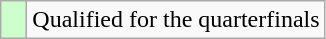<table class="wikitable">
<tr>
<td width=10px bgcolor="#ccffcc"></td>
<td>Qualified for the quarterfinals</td>
</tr>
</table>
